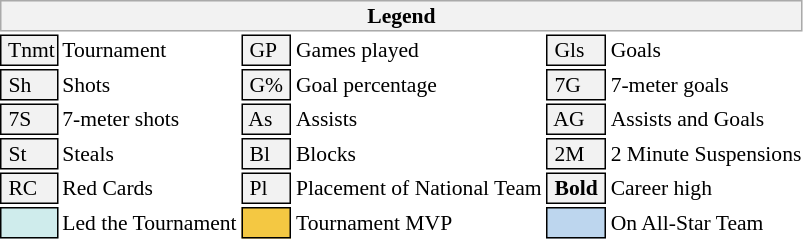<table class="toccolours" style="font-size: 90%; white-space: nowrap;">
<tr>
<th colspan="8" style="background-color: #F2F2F2; border: 1px solid #AAAAAA;">Legend</th>
</tr>
<tr>
<td style="background-color: #F2F2F2; border: 1px solid black;"> Tnmt</td>
<td>Tournament</td>
<td style="background-color: #F2F2F2; border: 1px solid black;"> GP</td>
<td>Games played</td>
<td style="background-color: #F2F2F2; border: 1px solid black"> Gls </td>
<td>Goals</td>
</tr>
<tr>
<td style="background-color: #F2F2F2; border: 1px solid black"> Sh </td>
<td>Shots</td>
<td style="background-color: #F2F2F2; border: 1px solid black;"> G% </td>
<td style="padding-right: 8px">Goal percentage</td>
<td style="background-color: #F2F2F2; border: 1px solid black"> 7G </td>
<td style="padding-right: 8px">7-meter goals</td>
</tr>
<tr>
<td style="background-color: #F2F2F2; border: 1px solid black"> 7S </td>
<td>7-meter shots</td>
<td style="background-color: #F2F2F2; border: 1px solid black;"> As </td>
<td>Assists</td>
<td style="background-color: #F2F2F2; border: 1px solid black"> AG </td>
<td>Assists and Goals</td>
</tr>
<tr>
<td style="background-color: #F2F2F2; border: 1px solid black"> St </td>
<td>Steals</td>
<td style="background-color: #F2F2F2; border: 1px solid black;"> Bl </td>
<td>Blocks</td>
<td style="background-color: #F2F2F2; border: 1px solid black"> 2M </td>
<td>2 Minute Suspensions</td>
</tr>
<tr>
<td style="background-color: #F2F2F2; border: 1px solid black"> RC </td>
<td>Red Cards</td>
<td style="background-color: #F2F2F2; border: 1px solid black;"> Pl </td>
<td>Placement of National Team</td>
<td style="background-color: #F2F2F2; border: 1px solid black"> <strong>Bold</strong> </td>
<td>Career high</td>
</tr>
<tr>
<td style="background-color: #CFECEC; border: 1px solid black"> <strong> </strong> </td>
<td>Led the Tournament</td>
<td style="background-color: #F4C842; border: 1px solid black"> <strong> </strong> </td>
<td>Tournament MVP</td>
<td style="background-color: #BDD6EE; border: 1px solid black"> <strong> </strong> </td>
<td>On All-Star Team</td>
</tr>
</table>
